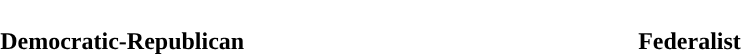<table style="width:60%; text-align:center">
<tr style="color:white">
<td style="background:"><strong>144</strong></td>
<td style="background:"><strong>40</strong></td>
</tr>
<tr>
<td><span><strong>Democratic-Republican</strong></span></td>
<td><span><strong>Federalist</strong></span></td>
</tr>
</table>
